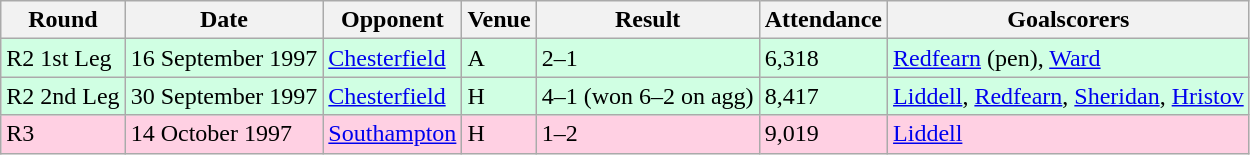<table class="wikitable">
<tr>
<th>Round</th>
<th>Date</th>
<th>Opponent</th>
<th>Venue</th>
<th>Result</th>
<th>Attendance</th>
<th>Goalscorers</th>
</tr>
<tr style="background-color: #d0ffe3;">
<td>R2 1st Leg</td>
<td>16 September 1997</td>
<td><a href='#'>Chesterfield</a></td>
<td>A</td>
<td>2–1</td>
<td>6,318</td>
<td><a href='#'>Redfearn</a> (pen), <a href='#'>Ward</a></td>
</tr>
<tr style="background-color: #d0ffe3;">
<td>R2 2nd Leg</td>
<td>30 September 1997</td>
<td><a href='#'>Chesterfield</a></td>
<td>H</td>
<td>4–1 (won 6–2 on agg)</td>
<td>8,417</td>
<td><a href='#'>Liddell</a>, <a href='#'>Redfearn</a>, <a href='#'>Sheridan</a>, <a href='#'>Hristov</a></td>
</tr>
<tr style="background-color: #ffd0e3;">
<td>R3</td>
<td>14 October 1997</td>
<td><a href='#'>Southampton</a></td>
<td>H</td>
<td>1–2</td>
<td>9,019</td>
<td><a href='#'>Liddell</a></td>
</tr>
</table>
